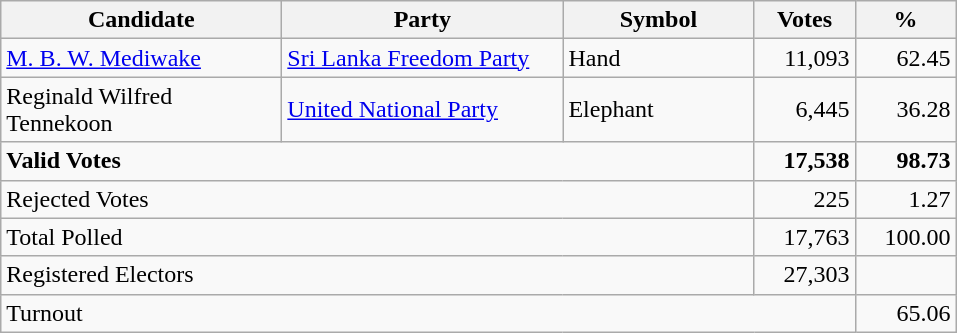<table class="wikitable" border="1" style="text-align:right;">
<tr>
<th align=left width="180">Candidate</th>
<th align=left width="180">Party</th>
<th align=left width="120">Symbol</th>
<th align=left width="60">Votes</th>
<th align=left width="60">%</th>
</tr>
<tr>
<td align=left><a href='#'>M. B. W. Mediwake</a></td>
<td align=left><a href='#'>Sri Lanka Freedom Party</a></td>
<td align=left>Hand</td>
<td align=right>11,093</td>
<td align=right>62.45</td>
</tr>
<tr>
<td align=left>Reginald Wilfred Tennekoon</td>
<td align=left><a href='#'>United National Party</a></td>
<td align=left>Elephant</td>
<td align=right>6,445</td>
<td align=right>36.28</td>
</tr>
<tr>
<td align=left colspan=3><strong>Valid Votes</strong></td>
<td align=right><strong>17,538</strong></td>
<td align=right><strong>98.73</strong></td>
</tr>
<tr>
<td align=left colspan=3>Rejected Votes</td>
<td align=right>225</td>
<td align=right>1.27</td>
</tr>
<tr>
<td align=left colspan=3>Total Polled</td>
<td align=right>17,763</td>
<td align=right>100.00</td>
</tr>
<tr>
<td align=left colspan=3>Registered Electors</td>
<td align=right>27,303</td>
<td></td>
</tr>
<tr>
<td align=left colspan=4>Turnout</td>
<td align=right>65.06</td>
</tr>
</table>
